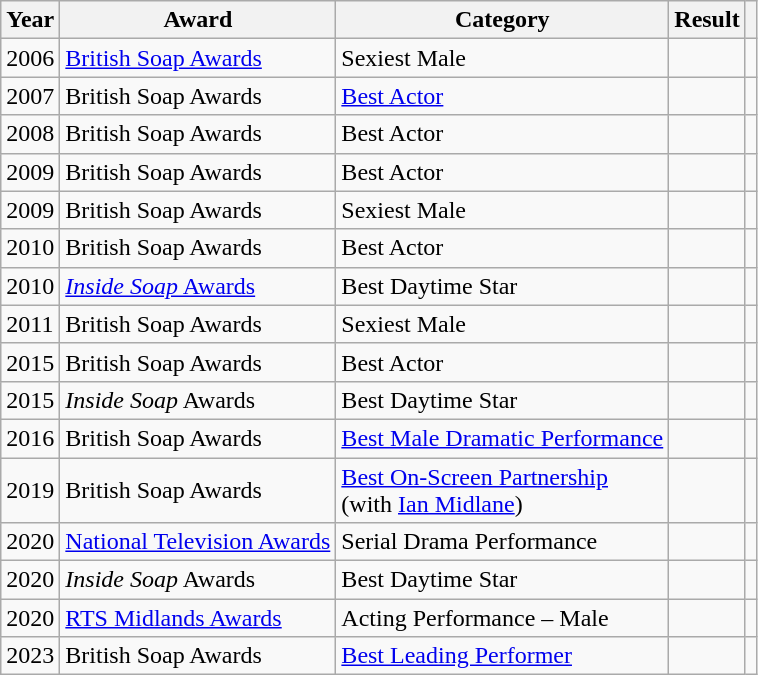<table class="wikitable sortable">
<tr>
<th>Year</th>
<th>Award</th>
<th>Category</th>
<th>Result</th>
<th></th>
</tr>
<tr>
<td>2006</td>
<td><a href='#'>British Soap Awards</a></td>
<td>Sexiest Male</td>
<td></td>
<td align="center"></td>
</tr>
<tr>
<td>2007</td>
<td>British Soap Awards</td>
<td><a href='#'>Best Actor</a></td>
<td></td>
<td align="center"></td>
</tr>
<tr>
<td>2008</td>
<td>British Soap Awards</td>
<td>Best Actor</td>
<td></td>
<td align="center"></td>
</tr>
<tr>
<td>2009</td>
<td>British Soap Awards</td>
<td>Best Actor</td>
<td></td>
<td align="center"></td>
</tr>
<tr>
<td>2009</td>
<td>British Soap Awards</td>
<td>Sexiest Male</td>
<td></td>
<td align="center"></td>
</tr>
<tr>
<td>2010</td>
<td>British Soap Awards</td>
<td>Best Actor</td>
<td></td>
<td align="center"></td>
</tr>
<tr>
<td>2010</td>
<td><a href='#'><em>Inside Soap</em> Awards</a></td>
<td>Best Daytime Star</td>
<td></td>
<td align="center"></td>
</tr>
<tr>
<td>2011</td>
<td>British Soap Awards</td>
<td>Sexiest Male</td>
<td></td>
<td align="center"></td>
</tr>
<tr>
<td>2015</td>
<td>British Soap Awards</td>
<td>Best Actor</td>
<td></td>
<td align="center"></td>
</tr>
<tr>
<td>2015</td>
<td><em>Inside Soap</em> Awards</td>
<td>Best Daytime Star</td>
<td></td>
<td align="center"></td>
</tr>
<tr>
<td>2016</td>
<td>British Soap Awards</td>
<td><a href='#'>Best Male Dramatic Performance</a></td>
<td></td>
<td align="center"></td>
</tr>
<tr>
<td>2019</td>
<td>British Soap Awards</td>
<td><a href='#'>Best On-Screen Partnership</a> <br><span>(with <a href='#'>Ian Midlane</a>)</span></td>
<td></td>
<td align="center"></td>
</tr>
<tr>
<td>2020</td>
<td><a href='#'>National Television Awards</a></td>
<td>Serial Drama Performance</td>
<td></td>
<td align="center"></td>
</tr>
<tr>
<td>2020</td>
<td><em>Inside Soap</em> Awards</td>
<td>Best Daytime Star</td>
<td></td>
<td align="center"></td>
</tr>
<tr>
<td>2020</td>
<td><a href='#'>RTS Midlands Awards</a></td>
<td>Acting Performance – Male</td>
<td></td>
<td align="center"></td>
</tr>
<tr>
<td>2023</td>
<td>British Soap Awards</td>
<td><a href='#'>Best Leading Performer</a></td>
<td></td>
<td align="center"></td>
</tr>
</table>
